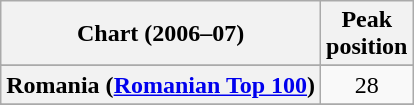<table class="wikitable sortable plainrowheaders" style="text-align:center">
<tr>
<th scope="col">Chart (2006–07)</th>
<th scope="col">Peak<br>position</th>
</tr>
<tr>
</tr>
<tr>
<th scope="row">Romania (<a href='#'>Romanian Top 100</a>)</th>
<td style="text-align:center;">28</td>
</tr>
<tr>
</tr>
<tr>
</tr>
</table>
